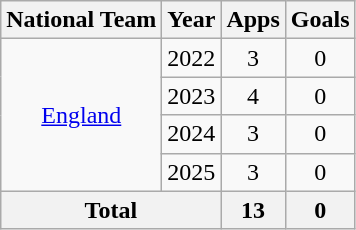<table class="wikitable" style="text-align:center">
<tr>
<th>National Team</th>
<th>Year</th>
<th>Apps</th>
<th>Goals</th>
</tr>
<tr>
<td rowspan="4"><a href='#'>England</a></td>
<td>2022</td>
<td>3</td>
<td>0</td>
</tr>
<tr>
<td>2023</td>
<td>4</td>
<td>0</td>
</tr>
<tr>
<td>2024</td>
<td>3</td>
<td>0</td>
</tr>
<tr>
<td>2025</td>
<td>3</td>
<td>0</td>
</tr>
<tr>
<th colspan="2">Total</th>
<th>13</th>
<th>0</th>
</tr>
</table>
